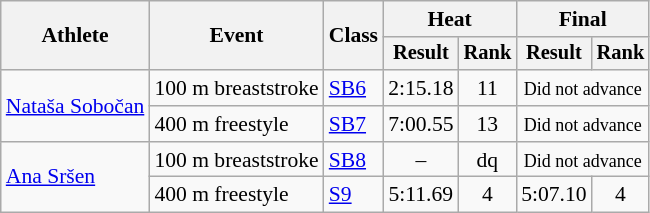<table class="wikitable" style="font-size:90%">
<tr>
<th rowspan="2">Athlete</th>
<th rowspan="2">Event</th>
<th rowspan="2">Class</th>
<th colspan="2">Heat</th>
<th colspan="2">Final</th>
</tr>
<tr style="font-size:95%">
<th>Result</th>
<th>Rank</th>
<th>Result</th>
<th>Rank</th>
</tr>
<tr>
<td rowspan="2"><a href='#'>Nataša Sobočan</a></td>
<td>100 m breaststroke</td>
<td><a href='#'>SB6</a></td>
<td align=center>2:15.18</td>
<td align=center>11</td>
<td colspan=2 align=center><small>Did not advance</small></td>
</tr>
<tr>
<td>400 m freestyle</td>
<td><a href='#'>SB7</a></td>
<td align=center>7:00.55</td>
<td align=center>13</td>
<td colspan=2 align=center><small>Did not advance</small></td>
</tr>
<tr>
<td rowspan="2"><a href='#'>Ana Sršen</a></td>
<td>100 m breaststroke</td>
<td><a href='#'>SB8</a></td>
<td align=center>–</td>
<td align=center>dq</td>
<td colspan=2 align=center><small>Did not advance</small></td>
</tr>
<tr>
<td>400 m freestyle</td>
<td><a href='#'>S9</a></td>
<td align=center>5:11.69</td>
<td align=center>4</td>
<td align=center>5:07.10</td>
<td align=center>4</td>
</tr>
</table>
